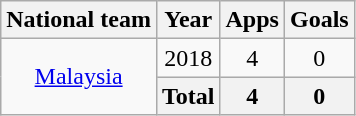<table class="wikitable" style="text-align:center">
<tr>
<th>National team</th>
<th>Year</th>
<th>Apps</th>
<th>Goals</th>
</tr>
<tr>
<td rowspan=2><a href='#'>Malaysia</a></td>
<td>2018</td>
<td>4</td>
<td>0</td>
</tr>
<tr>
<th colspan=1>Total</th>
<th>4</th>
<th>0</th>
</tr>
</table>
